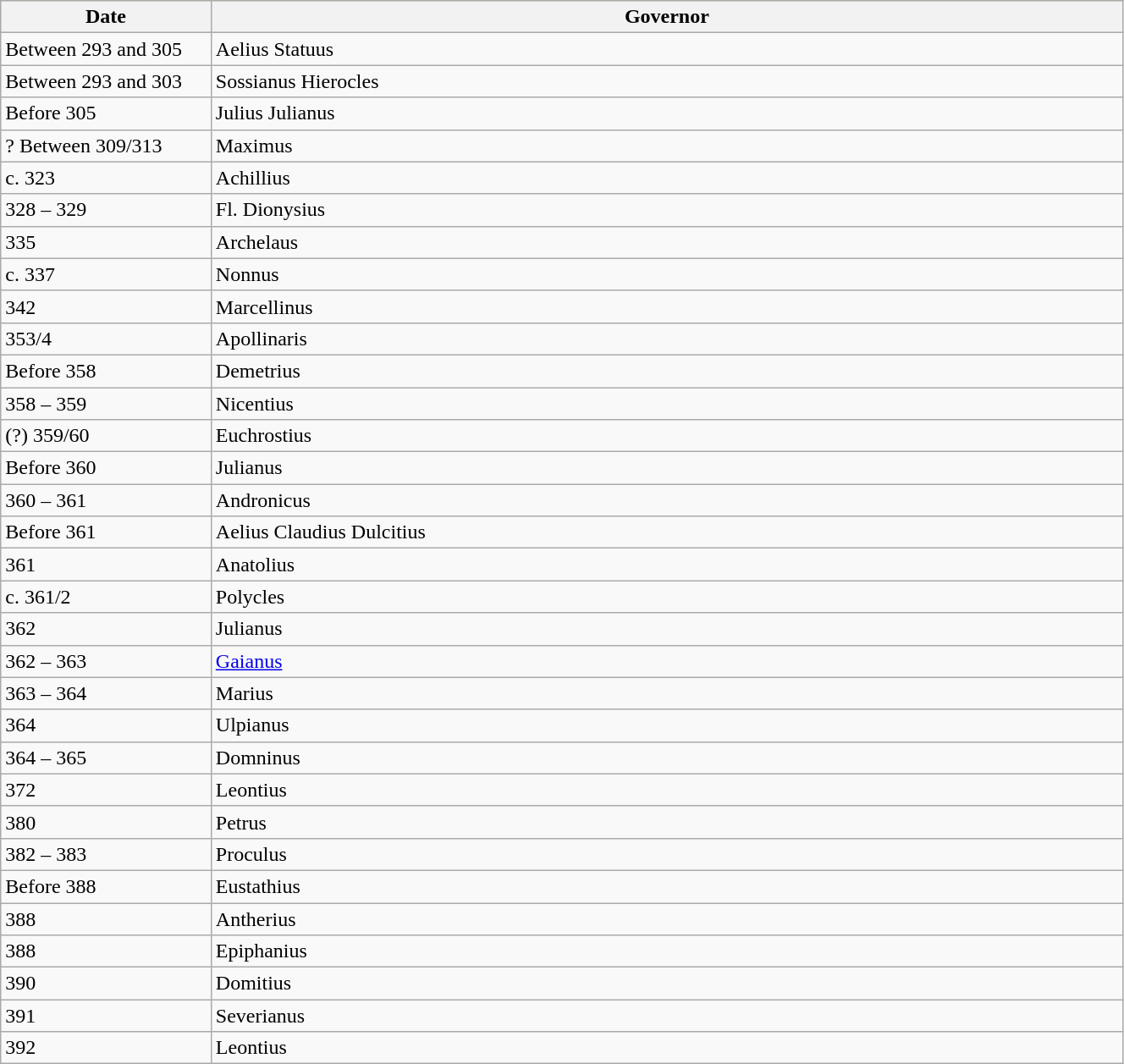<table class="wikitable"  width="70%">
<tr bgcolor="#FFDEAD">
<th width="9%">Date</th>
<th width="39%">Governor</th>
</tr>
<tr>
<td>Between 293 and 305</td>
<td>Aelius Statuus</td>
</tr>
<tr>
<td>Between 293 and 303</td>
<td>Sossianus Hierocles</td>
</tr>
<tr>
<td>Before 305</td>
<td>Julius Julianus</td>
</tr>
<tr>
<td>? Between 309/313</td>
<td>Maximus</td>
</tr>
<tr>
<td>c. 323</td>
<td>Achillius</td>
</tr>
<tr>
<td>328 – 329</td>
<td>Fl. Dionysius</td>
</tr>
<tr>
<td>335</td>
<td>Archelaus</td>
</tr>
<tr>
<td>c. 337</td>
<td>Nonnus</td>
</tr>
<tr>
<td>342</td>
<td>Marcellinus</td>
</tr>
<tr>
<td>353/4</td>
<td>Apollinaris</td>
</tr>
<tr>
<td>Before 358</td>
<td>Demetrius</td>
</tr>
<tr>
<td>358 – 359</td>
<td>Nicentius</td>
</tr>
<tr>
<td>(?) 359/60</td>
<td>Euchrostius</td>
</tr>
<tr>
<td>Before 360</td>
<td>Julianus</td>
</tr>
<tr>
<td>360 – 361</td>
<td>Andronicus</td>
</tr>
<tr>
<td>Before 361</td>
<td>Aelius Claudius Dulcitius</td>
</tr>
<tr>
<td>361</td>
<td>Anatolius</td>
</tr>
<tr>
<td>c. 361/2</td>
<td>Polycles</td>
</tr>
<tr>
<td>362</td>
<td>Julianus</td>
</tr>
<tr>
<td>362 – 363</td>
<td><a href='#'>Gaianus</a></td>
</tr>
<tr>
<td>363 – 364</td>
<td>Marius</td>
</tr>
<tr>
<td>364</td>
<td>Ulpianus</td>
</tr>
<tr>
<td>364 – 365</td>
<td>Domninus</td>
</tr>
<tr>
<td>372</td>
<td>Leontius</td>
</tr>
<tr>
<td>380</td>
<td>Petrus</td>
</tr>
<tr>
<td>382 – 383</td>
<td>Proculus</td>
</tr>
<tr>
<td>Before 388</td>
<td>Eustathius</td>
</tr>
<tr>
<td>388</td>
<td>Antherius</td>
</tr>
<tr>
<td>388</td>
<td>Epiphanius</td>
</tr>
<tr>
<td>390</td>
<td>Domitius</td>
</tr>
<tr>
<td>391</td>
<td>Severianus</td>
</tr>
<tr>
<td>392</td>
<td>Leontius</td>
</tr>
</table>
